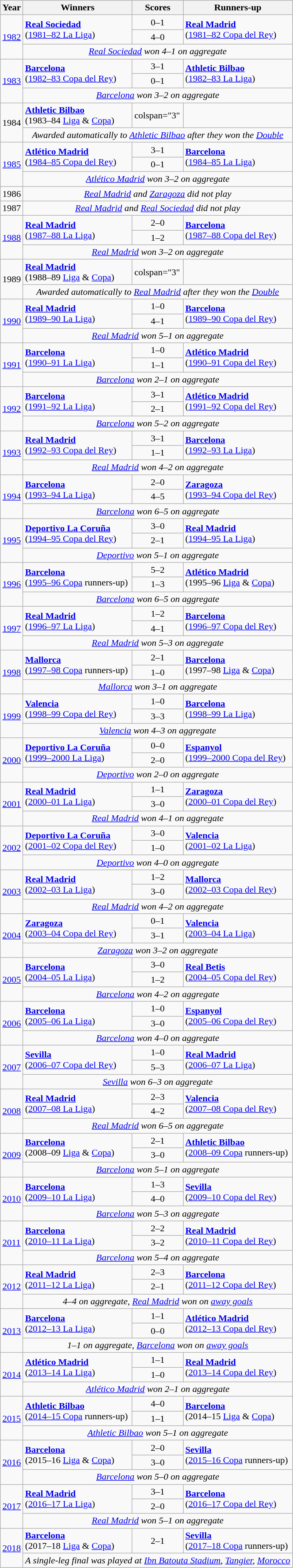<table class="wikitable">
<tr>
<th>Year</th>
<th>Winners</th>
<th>Scores</th>
<th>Runners-up</th>
</tr>
<tr>
<td rowspan="3"><a href='#'>1982</a></td>
<td rowspan="2"><strong><a href='#'>Real Sociedad</a></strong><br>(<a href='#'>1981–82 La Liga</a>)</td>
<td align="center">0–1</td>
<td rowspan="2"><strong><a href='#'>Real Madrid</a></strong><br>(<a href='#'>1981–82 Copa del Rey</a>)</td>
</tr>
<tr>
<td align="center">4–0</td>
</tr>
<tr>
<td colspan="3" align="center"><em><a href='#'>Real Sociedad</a></em> <em>won 4–1 on aggregate</em></td>
</tr>
<tr>
<td rowspan="3"><a href='#'>1983</a></td>
<td rowspan="2"><strong><a href='#'>Barcelona</a></strong><br>(<a href='#'>1982–83 Copa del Rey</a>)</td>
<td align="center">3–1</td>
<td rowspan="2"><strong><a href='#'>Athletic Bilbao</a></strong><br>(<a href='#'>1982–83 La Liga</a>)</td>
</tr>
<tr>
<td align="center">0–1</td>
</tr>
<tr>
<td colspan="3" align="center"><em><a href='#'>Barcelona</a> won 3–2 on aggregate</em></td>
</tr>
<tr>
<td rowspan="2">1984</td>
<td><strong><a href='#'>Athletic Bilbao</a></strong><br>(1983–84 <a href='#'>Liga</a> & <a href='#'>Copa</a>)</td>
<td>colspan="3" </td>
</tr>
<tr>
<td colspan="3" align="center"><em>Awarded automatically to <a href='#'>Athletic Bilbao</a> after they won the <a href='#'>Double</a></em></td>
</tr>
<tr>
<td rowspan="3"><a href='#'>1985</a></td>
<td rowspan="2"><strong><a href='#'>Atlético Madrid</a></strong><br>(<a href='#'>1984–85 Copa del Rey</a>)</td>
<td align="center">3–1</td>
<td rowspan="2"><strong><a href='#'>Barcelona</a></strong><br>(<a href='#'>1984–85 La Liga</a>)</td>
</tr>
<tr>
<td align="center">0–1</td>
</tr>
<tr>
<td colspan="3" align="center"><em><a href='#'>Atlético Madrid</a></em> <em>won 3–2 on aggregate</em></td>
</tr>
<tr>
<td>1986</td>
<td colspan="3" align="center"><em><a href='#'>Real Madrid</a> and <a href='#'>Zaragoza</a> did not play</em></td>
</tr>
<tr>
<td>1987</td>
<td colspan="3" align="center"><em><a href='#'>Real Madrid</a> and <a href='#'>Real Sociedad</a> did not play</em></td>
</tr>
<tr>
<td rowspan="3"><a href='#'>1988</a></td>
<td rowspan="2"><strong><a href='#'>Real Madrid</a></strong><br>(<a href='#'>1987–88 La Liga</a>)</td>
<td align="center">2–0</td>
<td rowspan="2"><strong><a href='#'>Barcelona</a></strong><br>(<a href='#'>1987–88 Copa del Rey</a>)</td>
</tr>
<tr>
<td align="center">1–2</td>
</tr>
<tr>
<td colspan="3" align="center"><em><a href='#'>Real Madrid</a> won 3–2 on aggregate</em></td>
</tr>
<tr>
<td rowspan="2">1989</td>
<td><strong><a href='#'>Real Madrid</a></strong><br>(1988–89 <a href='#'>Liga</a> & <a href='#'>Copa</a>)</td>
<td>colspan="3" </td>
</tr>
<tr>
<td colspan="3" align="center"><em>Awarded automatically to <a href='#'>Real Madrid</a> after they won the <a href='#'>Double</a></em></td>
</tr>
<tr>
<td rowspan="3"><a href='#'>1990</a></td>
<td rowspan="2"><strong><a href='#'>Real Madrid</a></strong><br>(<a href='#'>1989–90 La Liga</a>)</td>
<td align="center">1–0</td>
<td rowspan="2"><strong><a href='#'>Barcelona</a></strong><br>(<a href='#'>1989–90 Copa del Rey</a>)</td>
</tr>
<tr>
<td align="center">4–1</td>
</tr>
<tr>
<td colspan="3" align="center"><em><a href='#'>Real Madrid</a> won 5–1 on aggregate</em></td>
</tr>
<tr>
<td rowspan="3"><a href='#'>1991</a></td>
<td rowspan="2"><strong><a href='#'>Barcelona</a></strong><br>(<a href='#'>1990–91 La Liga</a>)</td>
<td align="center">1–0</td>
<td rowspan="2"><strong><a href='#'>Atlético Madrid</a></strong><br>(<a href='#'>1990–91 Copa del Rey</a>)</td>
</tr>
<tr>
<td align="center">1–1</td>
</tr>
<tr>
<td colspan="3" align="center"><em><a href='#'>Barcelona</a> won 2–1 on aggregate</em></td>
</tr>
<tr>
<td rowspan="3"><a href='#'>1992</a></td>
<td rowspan="2"><strong><a href='#'>Barcelona</a></strong><br>(<a href='#'>1991–92 La Liga</a>)</td>
<td align="center">3–1</td>
<td rowspan="2"><strong><a href='#'>Atlético Madrid</a></strong><br>(<a href='#'>1991–92 Copa del Rey</a>)</td>
</tr>
<tr>
<td align="center">2–1</td>
</tr>
<tr>
<td colspan="3" align="center"><em><a href='#'>Barcelona</a> won 5–2 on aggregate</em></td>
</tr>
<tr>
<td rowspan="3"><a href='#'>1993</a></td>
<td rowspan="2"><strong><a href='#'>Real Madrid</a></strong><br>(<a href='#'>1992–93 Copa del Rey</a>)</td>
<td align="center">3–1</td>
<td rowspan="2"><strong><a href='#'>Barcelona</a></strong><br>(<a href='#'>1992–93 La Liga</a>)</td>
</tr>
<tr>
<td align="center">1–1</td>
</tr>
<tr>
<td colspan="3" align="center"><em><a href='#'>Real Madrid</a> won 4–2 on aggregate</em></td>
</tr>
<tr>
<td rowspan="3"><a href='#'>1994</a></td>
<td rowspan="2"><strong><a href='#'>Barcelona</a></strong><br>(<a href='#'>1993–94 La Liga</a>)</td>
<td align="center">2–0</td>
<td rowspan="2"><strong><a href='#'>Zaragoza</a></strong><br>(<a href='#'>1993–94 Copa del Rey</a>)</td>
</tr>
<tr>
<td align="center">4–5</td>
</tr>
<tr>
<td colspan="3" align="center"><em><a href='#'>Barcelona</a> won 6–5 on aggregate</em></td>
</tr>
<tr>
<td rowspan="3"><a href='#'>1995</a></td>
<td rowspan="2"><strong><a href='#'>Deportivo La Coruña</a></strong><br>(<a href='#'>1994–95 Copa del Rey</a>)</td>
<td align="center">3–0</td>
<td rowspan="2"><strong><a href='#'>Real Madrid</a></strong><br>(<a href='#'>1994–95 La Liga</a>)</td>
</tr>
<tr>
<td align="center">2–1</td>
</tr>
<tr>
<td colspan="3" align="center"><em><a href='#'>Deportivo</a> won 5–1 on aggregate</em></td>
</tr>
<tr>
<td rowspan="3"><a href='#'>1996</a></td>
<td rowspan="2"><strong><a href='#'>Barcelona</a></strong><br>(<a href='#'>1995–96 Copa</a> runners-up)</td>
<td align="center">5–2</td>
<td rowspan="2"><strong><a href='#'>Atlético Madrid</a></strong><br>(1995–96 <a href='#'>Liga</a> & <a href='#'>Copa</a>)</td>
</tr>
<tr>
<td align="center">1–3</td>
</tr>
<tr>
<td colspan="3" align="center"><em><a href='#'>Barcelona</a> won 6–5 on aggregate</em></td>
</tr>
<tr>
<td rowspan="3"><a href='#'>1997</a></td>
<td rowspan="2"><strong><a href='#'>Real Madrid</a></strong><br>(<a href='#'>1996–97 La Liga</a>)</td>
<td align="center">1–2</td>
<td rowspan="2"><strong><a href='#'>Barcelona</a></strong><br>(<a href='#'>1996–97 Copa del Rey</a>)</td>
</tr>
<tr>
<td align="center">4–1</td>
</tr>
<tr>
<td colspan="3" align="center"><em><a href='#'>Real Madrid</a> won 5–3 on aggregate</em></td>
</tr>
<tr>
<td rowspan="3"><a href='#'>1998</a></td>
<td rowspan="2"><strong><a href='#'>Mallorca</a></strong><br>(<a href='#'>1997–98 Copa</a> runners-up)</td>
<td align="center">2–1</td>
<td rowspan="2"><strong><a href='#'>Barcelona</a></strong><br>(1997–98 <a href='#'>Liga</a> & <a href='#'>Copa</a>)</td>
</tr>
<tr>
<td align="center">1–0</td>
</tr>
<tr>
<td colspan="3" align="center"><em><a href='#'>Mallorca</a> won 3–1 on aggregate</em></td>
</tr>
<tr>
<td rowspan="3"><a href='#'>1999</a></td>
<td rowspan="2"><strong><a href='#'>Valencia</a></strong><br>(<a href='#'>1998–99 Copa del Rey</a>)</td>
<td align="center">1–0</td>
<td rowspan="2"><strong><a href='#'>Barcelona</a></strong><br>(<a href='#'>1998–99 La Liga</a>)</td>
</tr>
<tr>
<td align="center">3–3</td>
</tr>
<tr>
<td colspan="3" align="center"><em><a href='#'>Valencia</a> won 4–3 on aggregate</em></td>
</tr>
<tr>
<td rowspan="3"><a href='#'>2000</a></td>
<td rowspan="2"><strong><a href='#'>Deportivo La Coruña</a></strong><br>(<a href='#'>1999–2000 La Liga</a>)</td>
<td align="center">0–0</td>
<td rowspan="2"><strong><a href='#'>Espanyol</a></strong><br>(<a href='#'>1999–2000 Copa del Rey</a>)</td>
</tr>
<tr>
<td align="center">2–0</td>
</tr>
<tr>
<td colspan="3" align="center"><em><a href='#'>Deportivo</a> won 2–0 on aggregate</em></td>
</tr>
<tr>
<td rowspan="3"><a href='#'>2001</a></td>
<td rowspan="2"><strong><a href='#'>Real Madrid</a></strong><br>(<a href='#'>2000–01 La Liga</a>)</td>
<td align="center">1–1</td>
<td rowspan="2"><strong><a href='#'>Zaragoza</a></strong><br>(<a href='#'>2000–01 Copa del Rey</a>)</td>
</tr>
<tr>
<td align="center">3–0</td>
</tr>
<tr>
<td colspan="3" align="center"><em><a href='#'>Real Madrid</a> won 4–1 on aggregate</em></td>
</tr>
<tr>
<td rowspan="3"><a href='#'>2002</a></td>
<td rowspan="2"><strong><a href='#'>Deportivo La Coruña</a></strong><br>(<a href='#'>2001–02 Copa del Rey</a>)</td>
<td align="center">3–0</td>
<td rowspan="2"><strong><a href='#'>Valencia</a></strong><br>(<a href='#'>2001–02 La Liga</a>)</td>
</tr>
<tr>
<td align="center">1–0</td>
</tr>
<tr>
<td colspan="3" align="center"><em><a href='#'>Deportivo</a> won 4–0 on aggregate</em></td>
</tr>
<tr>
<td rowspan="3"><a href='#'>2003</a></td>
<td rowspan="2"><strong><a href='#'>Real Madrid</a></strong><br>(<a href='#'>2002–03 La Liga</a>)</td>
<td align="center">1–2</td>
<td rowspan="2"><strong><a href='#'>Mallorca</a></strong><br>(<a href='#'>2002–03 Copa del Rey</a>)</td>
</tr>
<tr>
<td align="center">3–0</td>
</tr>
<tr>
<td colspan="3" align="center"><em><a href='#'>Real Madrid</a> won 4–2 on aggregate</em></td>
</tr>
<tr>
<td rowspan="3"><a href='#'>2004</a></td>
<td rowspan="2"><strong><a href='#'>Zaragoza</a></strong><br>(<a href='#'>2003–04 Copa del Rey</a>)</td>
<td align="center">0–1</td>
<td rowspan="2"><strong><a href='#'>Valencia</a></strong><br>(<a href='#'>2003–04 La Liga</a>)</td>
</tr>
<tr>
<td align="center">3–1</td>
</tr>
<tr>
<td colspan="3" align="center"><em><a href='#'>Zaragoza</a> won 3–2 on aggregate</em></td>
</tr>
<tr>
<td rowspan="3"><a href='#'>2005</a></td>
<td rowspan="2"><strong><a href='#'>Barcelona</a></strong><br>(<a href='#'>2004–05 La Liga</a>)</td>
<td align="center">3–0</td>
<td rowspan="2"><strong><a href='#'>Real Betis</a></strong><br>(<a href='#'>2004–05 Copa del Rey</a>)</td>
</tr>
<tr>
<td align="center">1–2</td>
</tr>
<tr>
<td colspan="3" align="center"><em><a href='#'>Barcelona</a> won 4–2 on aggregate</em></td>
</tr>
<tr>
<td rowspan="3"><a href='#'>2006</a></td>
<td rowspan="2"><strong><a href='#'>Barcelona</a></strong><br>(<a href='#'>2005–06 La Liga</a>)</td>
<td align="center">1–0</td>
<td rowspan="2"><strong><a href='#'>Espanyol</a></strong><br>(<a href='#'>2005–06 Copa del Rey</a>)</td>
</tr>
<tr>
<td align="center">3–0</td>
</tr>
<tr>
<td colspan="3" align="center"><em><a href='#'>Barcelona</a> won 4–0 on aggregate</em></td>
</tr>
<tr>
<td rowspan="3"><a href='#'>2007</a></td>
<td rowspan="2"><strong><a href='#'>Sevilla</a></strong><br>(<a href='#'>2006–07 Copa del Rey</a>)</td>
<td align="center">1–0</td>
<td rowspan="2"><strong><a href='#'>Real Madrid</a></strong><br>(<a href='#'>2006–07 La Liga</a>)</td>
</tr>
<tr>
<td align="center">5–3</td>
</tr>
<tr>
<td colspan="3" align="center"><em><a href='#'>Sevilla</a> won 6–3 on aggregate</em></td>
</tr>
<tr>
<td rowspan="3"><a href='#'>2008</a></td>
<td rowspan="2"><strong><a href='#'>Real Madrid</a></strong><br>(<a href='#'>2007–08 La Liga</a>)</td>
<td align="center">2–3</td>
<td rowspan="2"><strong><a href='#'>Valencia</a></strong><br>(<a href='#'>2007–08 Copa del Rey</a>)</td>
</tr>
<tr>
<td align="center">4–2</td>
</tr>
<tr>
<td colspan="3" align="center"><em><a href='#'>Real Madrid</a> won 6–5 on aggregate</em></td>
</tr>
<tr>
<td rowspan="3"><a href='#'>2009</a></td>
<td rowspan="2"><strong><a href='#'>Barcelona</a></strong><br>(2008–09 <a href='#'>Liga</a> & <a href='#'>Copa</a>)</td>
<td align="center">2–1</td>
<td rowspan="2"><strong><a href='#'>Athletic Bilbao</a></strong><br>(<a href='#'>2008–09 Copa</a> runners-up)</td>
</tr>
<tr>
<td align="center">3–0</td>
</tr>
<tr>
<td colspan="3" align="center"><em><a href='#'>Barcelona</a> won 5–1 on aggregate</em></td>
</tr>
<tr>
<td rowspan="3"><a href='#'>2010</a></td>
<td rowspan="2"><strong><a href='#'>Barcelona</a></strong><br>(<a href='#'>2009–10 La Liga</a>)</td>
<td align="center">1–3</td>
<td rowspan="2"><strong><a href='#'>Sevilla</a></strong><br>(<a href='#'>2009–10 Copa del Rey</a>)</td>
</tr>
<tr>
<td align="center">4–0</td>
</tr>
<tr>
<td colspan="3" align="center"><em><a href='#'>Barcelona</a> won 5–3 on aggregate</em></td>
</tr>
<tr>
<td rowspan="3"><a href='#'>2011</a></td>
<td rowspan="2"><strong><a href='#'>Barcelona</a></strong><br>(<a href='#'>2010–11 La Liga</a>)</td>
<td align="center">2–2</td>
<td rowspan="2"><strong><a href='#'>Real Madrid</a></strong><br>(<a href='#'>2010–11 Copa del Rey</a>)</td>
</tr>
<tr>
<td align="center">3–2</td>
</tr>
<tr>
<td colspan="3" align="center"><em><a href='#'>Barcelona</a> won 5–4 on aggregate</em></td>
</tr>
<tr>
<td rowspan="3"><a href='#'>2012</a></td>
<td rowspan="2"><strong><a href='#'>Real Madrid</a></strong><br>(<a href='#'>2011–12 La Liga</a>)</td>
<td align="center">2–3</td>
<td rowspan="2"><strong><a href='#'>Barcelona</a></strong><br>(<a href='#'>2011–12 Copa del Rey</a>)</td>
</tr>
<tr>
<td align="center">2–1</td>
</tr>
<tr>
<td colspan="3" align="center"><em>4–4 on aggregate, <a href='#'>Real Madrid</a> won on <a href='#'>away goals</a></em></td>
</tr>
<tr>
<td rowspan="3"><a href='#'>2013</a></td>
<td rowspan="2"><strong><a href='#'>Barcelona</a></strong><br>(<a href='#'>2012–13 La Liga</a>)</td>
<td align="center">1–1</td>
<td rowspan="2"><strong><a href='#'>Atlético Madrid</a></strong><br>(<a href='#'>2012–13 Copa del Rey</a>)</td>
</tr>
<tr>
<td align="center">0–0</td>
</tr>
<tr>
<td colspan="3" align="center"><em>1–1 on aggregate, <a href='#'>Barcelona</a> won on <a href='#'>away goals</a></em></td>
</tr>
<tr>
<td rowspan="3"><a href='#'>2014</a></td>
<td rowspan="2"><strong><a href='#'>Atlético Madrid</a></strong><br>(<a href='#'>2013–14 La Liga</a>)</td>
<td align="center">1–1</td>
<td rowspan="2"><strong><a href='#'>Real Madrid</a></strong><br>(<a href='#'>2013–14 Copa del Rey</a>)</td>
</tr>
<tr>
<td align="center">1–0</td>
</tr>
<tr>
<td colspan="3" align="center"><em><a href='#'>Atlético Madrid</a></em> <em>won 2–1 on aggregate</em></td>
</tr>
<tr>
<td rowspan="3"><a href='#'>2015</a></td>
<td rowspan="2"><strong><a href='#'>Athletic Bilbao</a></strong><br>(<a href='#'>2014–15 Copa</a> runners-up)</td>
<td align="center">4–0</td>
<td rowspan="2"><strong><a href='#'>Barcelona</a></strong><br>(2014–15 <a href='#'>Liga</a> & <a href='#'>Copa</a>)</td>
</tr>
<tr>
<td align="center">1–1</td>
</tr>
<tr>
<td colspan="3" align="center"><em><a href='#'>Athletic Bilbao</a> won 5–1 on aggregate</em></td>
</tr>
<tr>
<td rowspan="3"><a href='#'>2016</a></td>
<td rowspan="2"><strong><a href='#'>Barcelona</a></strong><br>(2015–16 <a href='#'>Liga</a> & <a href='#'>Copa</a>)</td>
<td align="center">2–0</td>
<td rowspan="2"><strong><a href='#'>Sevilla</a></strong><br>(<a href='#'>2015–16 Copa</a> runners-up)</td>
</tr>
<tr>
<td align="center">3–0</td>
</tr>
<tr>
<td colspan="3" align="center"><em><a href='#'>Barcelona</a> won 5–0 on aggregate</em></td>
</tr>
<tr>
<td rowspan="3"><a href='#'>2017</a></td>
<td rowspan="2"><strong><a href='#'>Real Madrid</a></strong><br>(<a href='#'>2016–17 La Liga</a>)</td>
<td align="center">3–1</td>
<td rowspan="2"><strong><a href='#'>Barcelona</a></strong><br>(<a href='#'>2016–17 Copa del Rey</a>)</td>
</tr>
<tr>
<td align="center">2–0</td>
</tr>
<tr>
<td colspan="3" align="center"><em><a href='#'>Real Madrid</a> won 5–1 on aggregate</em></td>
</tr>
<tr>
<td rowspan="2"><a href='#'>2018</a></td>
<td><strong><a href='#'>Barcelona</a></strong><br>(2017–18 <a href='#'>Liga</a> & <a href='#'>Copa</a>)</td>
<td align="center">2–1</td>
<td><a href='#'><strong>Sevilla</strong></a><br>(<a href='#'>2017–18 Copa</a> runners-up)</td>
</tr>
<tr>
<td colspan="3" align="center"><em>A single-leg final was played at <a href='#'>Ibn Batouta Stadium</a>, <a href='#'>Tangier</a>, <a href='#'>Morocco</a></em></td>
</tr>
</table>
